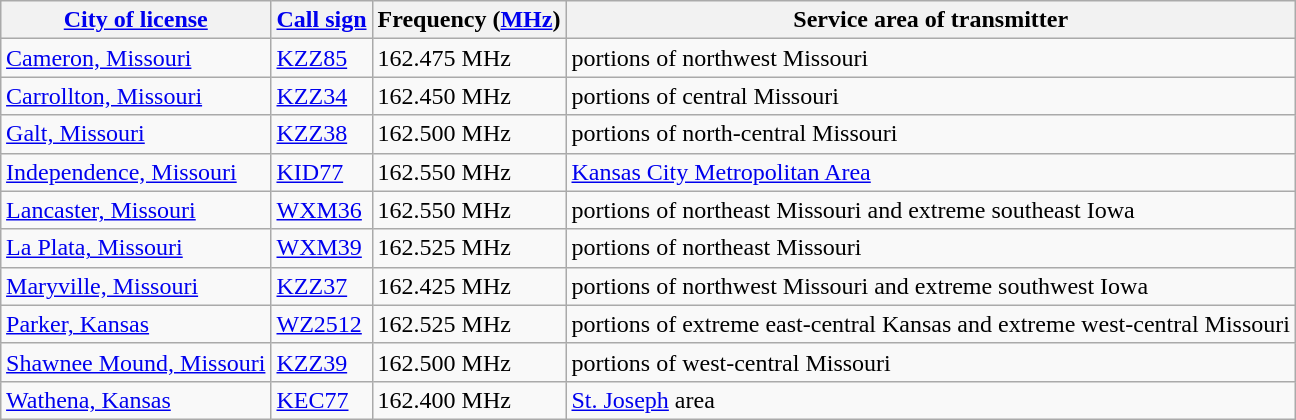<table class="wikitable sortable collapsible" style="margin: 1em auto;">
<tr>
<th><a href='#'>City of license</a></th>
<th><a href='#'>Call sign</a></th>
<th>Frequency (<a href='#'>MHz</a>)</th>
<th>Service area of transmitter</th>
</tr>
<tr>
<td><a href='#'>Cameron, Missouri</a></td>
<td><a href='#'>KZZ85</a></td>
<td>162.475 MHz</td>
<td>portions of northwest Missouri</td>
</tr>
<tr>
<td><a href='#'>Carrollton, Missouri</a></td>
<td><a href='#'>KZZ34</a></td>
<td>162.450 MHz</td>
<td>portions of central Missouri</td>
</tr>
<tr>
<td><a href='#'>Galt, Missouri</a></td>
<td><a href='#'>KZZ38</a></td>
<td>162.500 MHz</td>
<td>portions of north-central Missouri</td>
</tr>
<tr>
<td><a href='#'>Independence, Missouri</a></td>
<td><a href='#'>KID77</a></td>
<td>162.550 MHz</td>
<td><a href='#'>Kansas City Metropolitan Area</a></td>
</tr>
<tr>
<td><a href='#'>Lancaster, Missouri</a></td>
<td><a href='#'>WXM36</a></td>
<td>162.550 MHz</td>
<td>portions of northeast Missouri and extreme southeast Iowa</td>
</tr>
<tr>
<td><a href='#'>La Plata, Missouri</a></td>
<td><a href='#'>WXM39</a></td>
<td>162.525 MHz</td>
<td>portions of northeast Missouri</td>
</tr>
<tr>
<td><a href='#'>Maryville, Missouri</a></td>
<td><a href='#'>KZZ37</a></td>
<td>162.425 MHz</td>
<td>portions of northwest Missouri and extreme southwest Iowa</td>
</tr>
<tr>
<td><a href='#'>Parker, Kansas</a></td>
<td><a href='#'>WZ2512</a></td>
<td>162.525 MHz</td>
<td>portions of extreme east-central Kansas and extreme west-central Missouri</td>
</tr>
<tr>
<td><a href='#'>Shawnee Mound, Missouri</a></td>
<td><a href='#'>KZZ39</a></td>
<td>162.500 MHz</td>
<td>portions of west-central Missouri</td>
</tr>
<tr>
<td><a href='#'>Wathena, Kansas</a></td>
<td><a href='#'>KEC77</a></td>
<td>162.400 MHz</td>
<td><a href='#'>St. Joseph</a> area</td>
</tr>
</table>
